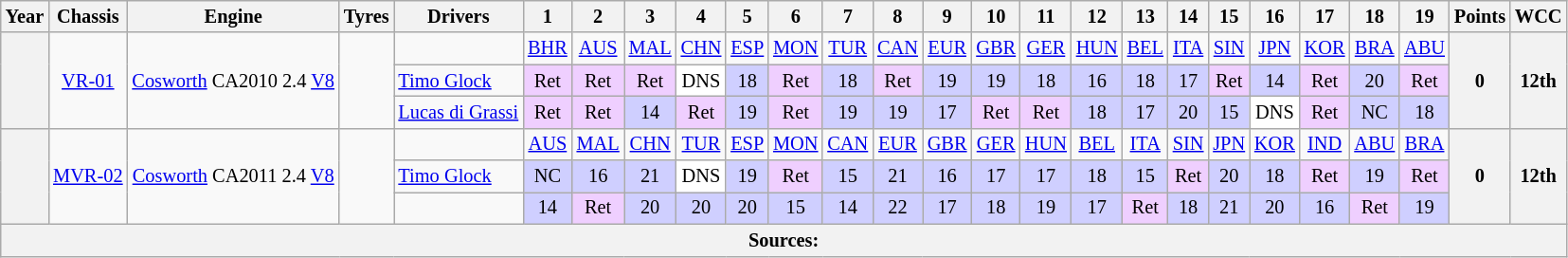<table class="wikitable" style="text-align:center; font-size:85%;">
<tr>
<th>Year</th>
<th>Chassis</th>
<th>Engine</th>
<th>Tyres</th>
<th>Drivers</th>
<th>1</th>
<th>2</th>
<th>3</th>
<th>4</th>
<th>5</th>
<th>6</th>
<th>7</th>
<th>8</th>
<th>9</th>
<th>10</th>
<th>11</th>
<th>12</th>
<th>13</th>
<th>14</th>
<th>15</th>
<th>16</th>
<th>17</th>
<th>18</th>
<th>19</th>
<th>Points</th>
<th>WCC</th>
</tr>
<tr>
<th rowspan="3"></th>
<td rowspan="3"><a href='#'>VR-01</a></td>
<td rowspan="3"><a href='#'>Cosworth</a> CA2010 2.4 <a href='#'>V8</a></td>
<td rowspan="3"></td>
<td></td>
<td><a href='#'>BHR</a></td>
<td><a href='#'>AUS</a></td>
<td><a href='#'>MAL</a></td>
<td><a href='#'>CHN</a></td>
<td><a href='#'>ESP</a></td>
<td><a href='#'>MON</a></td>
<td><a href='#'>TUR</a></td>
<td><a href='#'>CAN</a></td>
<td><a href='#'>EUR</a></td>
<td><a href='#'>GBR</a></td>
<td><a href='#'>GER</a></td>
<td><a href='#'>HUN</a></td>
<td><a href='#'>BEL</a></td>
<td><a href='#'>ITA</a></td>
<td><a href='#'>SIN</a></td>
<td><a href='#'>JPN</a></td>
<td><a href='#'>KOR</a></td>
<td><a href='#'>BRA</a></td>
<td><a href='#'>ABU</a></td>
<th rowspan="3">0</th>
<th rowspan="3">12th</th>
</tr>
<tr>
<td align="left"> <a href='#'>Timo Glock</a></td>
<td style="background:#EFCFFF;">Ret</td>
<td style="background:#EFCFFF;">Ret</td>
<td style="background:#EFCFFF;">Ret</td>
<td style="background:#FFFFFF;">DNS</td>
<td style="background:#CFCFFF;">18</td>
<td style="background:#EFCFFF;">Ret</td>
<td style="background:#CFCFFF;">18</td>
<td style="background:#EFCFFF;">Ret</td>
<td style="background:#CFCFFF;">19</td>
<td style="background:#CFCFFF;">19</td>
<td style="background:#CFCFFF;">18</td>
<td style="background:#CFCFFF;">16</td>
<td style="background:#CFCFFF;">18</td>
<td style="background:#CFCFFF;">17</td>
<td style="background:#EFCFFF;">Ret</td>
<td style="background:#CFCFFF;">14</td>
<td style="background:#EFCFFF;">Ret</td>
<td style="background:#CFCFFF;">20</td>
<td style="background:#EFCFFF;">Ret</td>
</tr>
<tr>
<td align="left"> <a href='#'>Lucas di Grassi</a></td>
<td style="background:#EFCFFF;">Ret</td>
<td style="background:#EFCFFF;">Ret</td>
<td style="background:#CFCFFF;">14</td>
<td style="background:#EFCFFF;">Ret</td>
<td style="background:#CFCFFF;">19</td>
<td style="background:#EFCFFF;">Ret</td>
<td style="background:#CFCFFF;">19</td>
<td style="background:#CFCFFF;">19</td>
<td style="background:#CFCFFF;">17</td>
<td style="background:#EFCFFF;">Ret</td>
<td style="background:#EFCFFF;">Ret</td>
<td style="background:#CFCFFF;">18</td>
<td style="background:#CFCFFF;">17</td>
<td style="background:#CFCFFF;">20</td>
<td style="background:#CFCFFF;">15</td>
<td style="background:#FFFFFF;">DNS</td>
<td style="background:#EFCFFF;">Ret</td>
<td style="background:#CFCFFF;">NC</td>
<td style="background:#CFCFFF;">18</td>
</tr>
<tr>
<th rowspan="3"></th>
<td rowspan="3"><a href='#'>MVR-02</a></td>
<td rowspan="3"><a href='#'>Cosworth</a> CA2011 2.4 <a href='#'>V8</a></td>
<td rowspan="3"></td>
<td></td>
<td><a href='#'>AUS</a></td>
<td><a href='#'>MAL</a></td>
<td><a href='#'>CHN</a></td>
<td><a href='#'>TUR</a></td>
<td><a href='#'>ESP</a></td>
<td><a href='#'>MON</a></td>
<td><a href='#'>CAN</a></td>
<td><a href='#'>EUR</a></td>
<td><a href='#'>GBR</a></td>
<td><a href='#'>GER</a></td>
<td><a href='#'>HUN</a></td>
<td><a href='#'>BEL</a></td>
<td><a href='#'>ITA</a></td>
<td><a href='#'>SIN</a></td>
<td><a href='#'>JPN</a></td>
<td><a href='#'>KOR</a></td>
<td><a href='#'>IND</a></td>
<td><a href='#'>ABU</a></td>
<td><a href='#'>BRA</a></td>
<th rowspan="3">0</th>
<th rowspan="3">12th</th>
</tr>
<tr>
<td align="left"> <a href='#'>Timo Glock</a></td>
<td style="background:#CFCFFF;">NC</td>
<td style="background:#CFCFFF;">16</td>
<td style="background:#CFCFFF;">21</td>
<td style="background:#FFFFFF;">DNS</td>
<td style="background:#CFCFFF;">19</td>
<td style="background:#EFCFFF;">Ret</td>
<td style="background:#CFCFFF;">15</td>
<td style="background:#CFCFFF;">21</td>
<td style="background:#CFCFFF;">16</td>
<td style="background:#CFCFFF;">17</td>
<td style="background:#CFCFFF;">17</td>
<td style="background:#CFCFFF;">18</td>
<td style="background:#CFCFFF;">15</td>
<td style="background:#EFCFFF;">Ret</td>
<td style="background:#CFCFFF;">20</td>
<td style="background:#CFCFFF;">18</td>
<td style="background:#EFCFFF;">Ret</td>
<td style="background:#CFCFFF;">19</td>
<td style="background:#EFCFFF;">Ret</td>
</tr>
<tr>
<td align="left"></td>
<td style="background:#cfcfff;">14</td>
<td style="background:#EFCFFF;">Ret</td>
<td style="background:#CFCFFF;">20</td>
<td style="background:#CFCFFF;">20</td>
<td style="background:#CFCFFF;">20</td>
<td style="background:#CFCFFF;">15</td>
<td style="background:#CFCFFF;">14</td>
<td style="background:#CFCFFF;">22</td>
<td style="background:#CFCFFF;">17</td>
<td style="background:#CFCFFF;">18</td>
<td style="background:#CFCFFF;">19</td>
<td style="background:#CFCFFF;">17</td>
<td style="background:#EFCFFF;">Ret</td>
<td style="background:#CFCFFF;">18</td>
<td style="background:#CFCFFF;">21</td>
<td style="background:#CFCFFF;">20</td>
<td style="background:#CFCFFF;">16</td>
<td style="background:#EFCFFF;">Ret</td>
<td style="background:#CFCFFF;">19</td>
</tr>
<tr>
<th colspan="26">Sources:</th>
</tr>
</table>
